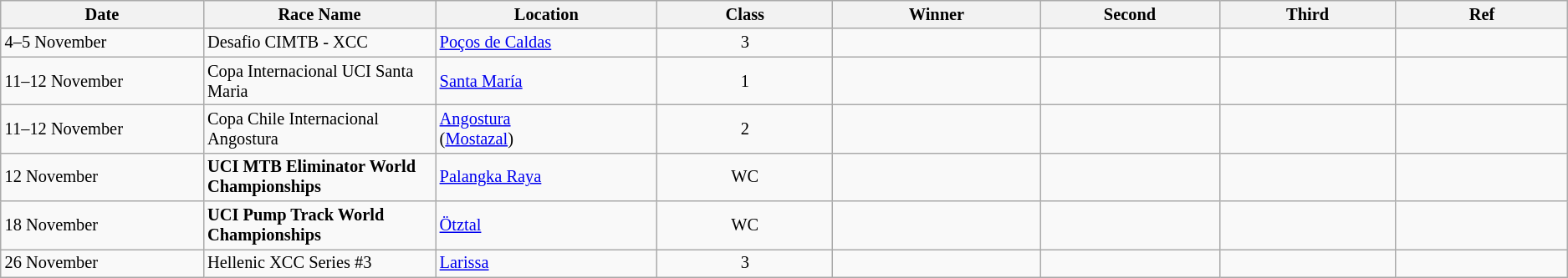<table class="wikitable sortable" style="font-size:85%;">
<tr>
<th style="width:190px;">Date</th>
<th style="width:210px;">Race Name</th>
<th style="width:210px;">Location</th>
<th style="width:170px;">Class</th>
<th width=200px>Winner</th>
<th style="width:170px;">Second</th>
<th style="width:170px;">Third</th>
<th style="width:170px;">Ref</th>
</tr>
<tr>
<td>4–5 November</td>
<td>Desafio CIMTB - XCC</td>
<td> <a href='#'>Poços de Caldas</a></td>
<td align=center>3</td>
<td></td>
<td></td>
<td></td>
<td align=center></td>
</tr>
<tr>
<td>11–12 November</td>
<td>Copa Internacional UCI Santa Maria</td>
<td> <a href='#'>Santa María</a></td>
<td align=center>1</td>
<td></td>
<td></td>
<td></td>
<td align=center></td>
</tr>
<tr>
<td>11–12 November</td>
<td>Copa Chile Internacional Angostura</td>
<td> <a href='#'>Angostura</a><br>(<a href='#'>Mostazal</a>)</td>
<td align=center>2</td>
<td></td>
<td></td>
<td></td>
<td align=center></td>
</tr>
<tr>
<td>12 November</td>
<td><strong>UCI MTB Eliminator World Championships</strong></td>
<td> <a href='#'>Palangka Raya</a></td>
<td align=center>WC</td>
<td></td>
<td></td>
<td></td>
<td align=center></td>
</tr>
<tr>
<td>18 November</td>
<td><strong>UCI Pump Track World Championships</strong></td>
<td> <a href='#'>Ötztal</a></td>
<td align=center>WC</td>
<td></td>
<td></td>
<td></td>
<td align=center></td>
</tr>
<tr>
<td>26 November</td>
<td>Hellenic XCC Series #3</td>
<td> <a href='#'>Larissa</a></td>
<td align=center>3</td>
<td></td>
<td></td>
<td></td>
<td align=center></td>
</tr>
</table>
